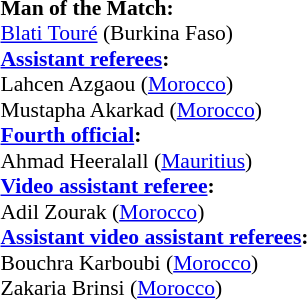<table style="width:100%; font-size:90%;">
<tr>
<td><br><strong>Man of the Match:</strong>
<br><a href='#'>Blati Touré</a> (Burkina Faso)<br><strong><a href='#'>Assistant referees</a>:</strong>
<br>Lahcen Azgaou (<a href='#'>Morocco</a>)
<br>Mustapha Akarkad (<a href='#'>Morocco</a>)
<br><strong><a href='#'>Fourth official</a>:</strong>
<br>Ahmad Heeralall (<a href='#'>Mauritius</a>)
<br><strong><a href='#'>Video assistant referee</a>:</strong>
<br>Adil Zourak (<a href='#'>Morocco</a>)
<br><strong><a href='#'>Assistant video assistant referees</a>:</strong>
<br>Bouchra Karboubi (<a href='#'>Morocco</a>)
<br>Zakaria Brinsi (<a href='#'>Morocco</a>)</td>
</tr>
</table>
